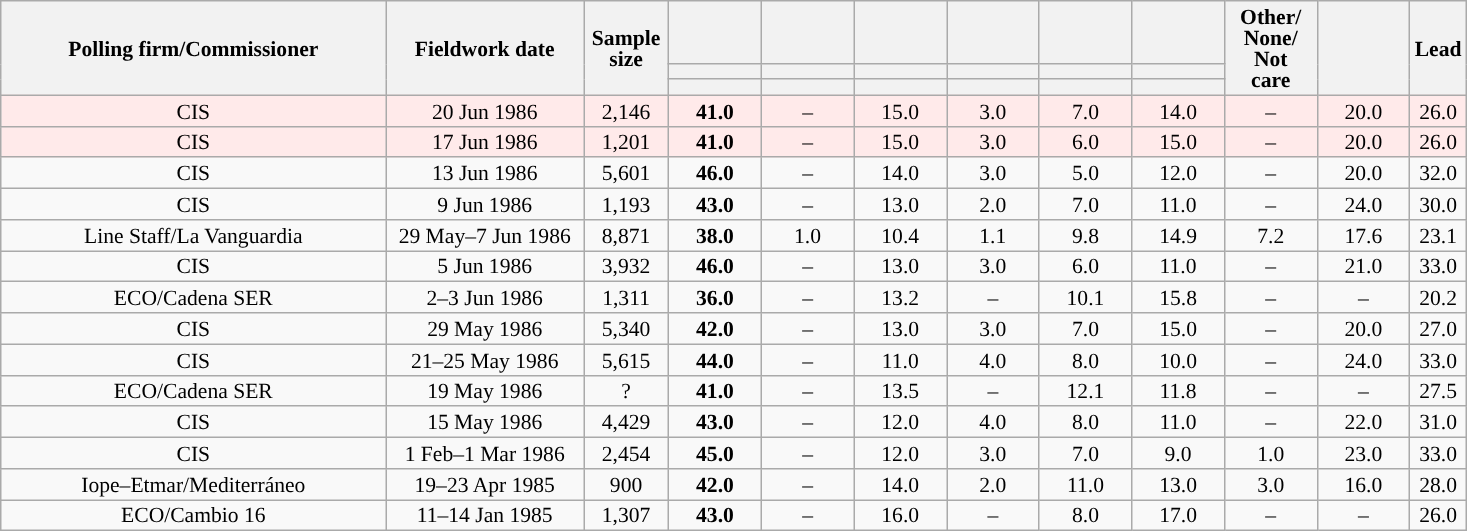<table class="wikitable collapsible collapsed" style="text-align:center; font-size:90%; line-height:14px;">
<tr style="height:42px;">
<th style="width:250px;" rowspan="3">Polling firm/Commissioner</th>
<th style="width:125px;" rowspan="3">Fieldwork date</th>
<th style="width:50px;" rowspan="3">Sample size</th>
<th style="width:55px;"></th>
<th style="width:55px;"></th>
<th style="width:55px;"></th>
<th style="width:55px;"></th>
<th style="width:55px;"></th>
<th style="width:55px;"></th>
<th style="width:55px;" rowspan="3">Other/<br>None/<br>Not<br>care</th>
<th style="width:55px;" rowspan="3"></th>
<th style="width:30px;" rowspan="3">Lead</th>
</tr>
<tr>
<th style="color:inherit;background:"></th>
<th style="color:inherit;background:"></th>
<th style="color:inherit;background:"></th>
<th style="color:inherit;background:"></th>
<th style="color:inherit;background:"></th>
<th style="color:inherit;background:"></th>
</tr>
<tr>
<th></th>
<th></th>
<th></th>
<th></th>
<th></th>
<th></th>
</tr>
<tr style="background:#FFEAEA;">
<td>CIS</td>
<td>20 Jun 1986</td>
<td>2,146</td>
<td><strong>41.0</strong></td>
<td>–</td>
<td>15.0</td>
<td>3.0</td>
<td>7.0</td>
<td>14.0</td>
<td>–</td>
<td>20.0</td>
<td style="background:">26.0</td>
</tr>
<tr style="background:#FFEAEA;">
<td>CIS</td>
<td>17 Jun 1986</td>
<td>1,201</td>
<td><strong>41.0</strong></td>
<td>–</td>
<td>15.0</td>
<td>3.0</td>
<td>6.0</td>
<td>15.0</td>
<td>–</td>
<td>20.0</td>
<td style="background:">26.0</td>
</tr>
<tr>
<td>CIS</td>
<td>13 Jun 1986</td>
<td>5,601</td>
<td><strong>46.0</strong></td>
<td>–</td>
<td>14.0</td>
<td>3.0</td>
<td>5.0</td>
<td>12.0</td>
<td>–</td>
<td>20.0</td>
<td style="background:">32.0</td>
</tr>
<tr>
<td>CIS</td>
<td>9 Jun 1986</td>
<td>1,193</td>
<td><strong>43.0</strong></td>
<td>–</td>
<td>13.0</td>
<td>2.0</td>
<td>7.0</td>
<td>11.0</td>
<td>–</td>
<td>24.0</td>
<td style="background:">30.0</td>
</tr>
<tr>
<td>Line Staff/La Vanguardia</td>
<td>29 May–7 Jun 1986</td>
<td>8,871</td>
<td><strong>38.0</strong></td>
<td>1.0</td>
<td>10.4</td>
<td>1.1</td>
<td>9.8</td>
<td>14.9</td>
<td>7.2</td>
<td>17.6</td>
<td style="background:">23.1</td>
</tr>
<tr>
<td>CIS</td>
<td>5 Jun 1986</td>
<td>3,932</td>
<td><strong>46.0</strong></td>
<td>–</td>
<td>13.0</td>
<td>3.0</td>
<td>6.0</td>
<td>11.0</td>
<td>–</td>
<td>21.0</td>
<td style="background:">33.0</td>
</tr>
<tr>
<td>ECO/Cadena SER</td>
<td>2–3 Jun 1986</td>
<td>1,311</td>
<td><strong>36.0</strong></td>
<td>–</td>
<td>13.2</td>
<td>–</td>
<td>10.1</td>
<td>15.8</td>
<td>–</td>
<td>–</td>
<td style="background:">20.2</td>
</tr>
<tr>
<td>CIS</td>
<td>29 May 1986</td>
<td>5,340</td>
<td><strong>42.0</strong></td>
<td>–</td>
<td>13.0</td>
<td>3.0</td>
<td>7.0</td>
<td>15.0</td>
<td>–</td>
<td>20.0</td>
<td style="background:">27.0</td>
</tr>
<tr>
<td>CIS</td>
<td>21–25 May 1986</td>
<td>5,615</td>
<td><strong>44.0</strong></td>
<td>–</td>
<td>11.0</td>
<td>4.0</td>
<td>8.0</td>
<td>10.0</td>
<td>–</td>
<td>24.0</td>
<td style="background:">33.0</td>
</tr>
<tr>
<td>ECO/Cadena SER</td>
<td>19 May 1986</td>
<td>?</td>
<td><strong>41.0</strong></td>
<td>–</td>
<td>13.5</td>
<td>–</td>
<td>12.1</td>
<td>11.8</td>
<td>–</td>
<td>–</td>
<td style="background:">27.5</td>
</tr>
<tr>
<td>CIS</td>
<td>15 May 1986</td>
<td>4,429</td>
<td><strong>43.0</strong></td>
<td>–</td>
<td>12.0</td>
<td>4.0</td>
<td>8.0</td>
<td>11.0</td>
<td>–</td>
<td>22.0</td>
<td style="background:">31.0</td>
</tr>
<tr>
<td>CIS</td>
<td>1 Feb–1 Mar 1986</td>
<td>2,454</td>
<td><strong>45.0</strong></td>
<td>–</td>
<td>12.0</td>
<td>3.0</td>
<td>7.0</td>
<td>9.0</td>
<td>1.0</td>
<td>23.0</td>
<td style="background:">33.0</td>
</tr>
<tr>
<td>Iope–Etmar/Mediterráneo</td>
<td>19–23 Apr 1985</td>
<td>900</td>
<td><strong>42.0</strong></td>
<td>–</td>
<td>14.0</td>
<td>2.0</td>
<td>11.0</td>
<td>13.0</td>
<td>3.0</td>
<td>16.0</td>
<td style="background:">28.0</td>
</tr>
<tr>
<td>ECO/Cambio 16</td>
<td>11–14 Jan 1985</td>
<td>1,307</td>
<td><strong>43.0</strong></td>
<td>–</td>
<td>16.0</td>
<td>–</td>
<td>8.0</td>
<td>17.0</td>
<td>–</td>
<td>–</td>
<td style="background:">26.0</td>
</tr>
</table>
